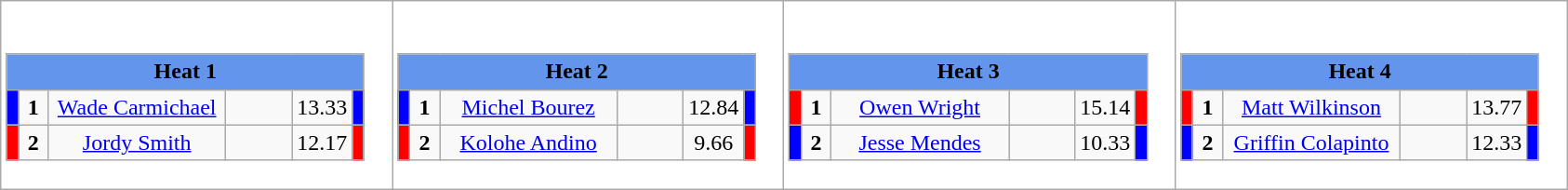<table class="wikitable" style="background:#fff;">
<tr>
<td><div><br><table class="wikitable">
<tr>
<td colspan="6"  style="text-align:center; background:#6495ed;"><strong>Heat 1</strong></td>
</tr>
<tr>
<td style="width:01px; background: #00f;"></td>
<td style="width:14px; text-align:center;"><strong>1</strong></td>
<td style="width:120px; text-align:center;"><a href='#'>Wade Carmichael</a></td>
<td style="width:40px; text-align:center;"></td>
<td style="width:20px; text-align:center;">13.33</td>
<td style="width:01px; background: #00f;"></td>
</tr>
<tr>
<td style="width:01px; background: #f00;"></td>
<td style="width:14px; text-align:center;"><strong>2</strong></td>
<td style="width:120px; text-align:center;"><a href='#'>Jordy Smith</a></td>
<td style="width:40px; text-align:center;"></td>
<td style="width:20px; text-align:center;">12.17</td>
<td style="width:01px; background: #f00;"></td>
</tr>
</table>
</div></td>
<td><div><br><table class="wikitable">
<tr>
<td colspan="6"  style="text-align:center; background:#6495ed;"><strong>Heat 2</strong></td>
</tr>
<tr>
<td style="width:01px; background: #00f;"></td>
<td style="width:14px; text-align:center;"><strong>1</strong></td>
<td style="width:120px; text-align:center;"><a href='#'>Michel Bourez</a></td>
<td style="width:40px; text-align:center;"></td>
<td style="width:20px; text-align:center;">12.84</td>
<td style="width:01px; background: #00f;"></td>
</tr>
<tr>
<td style="width:01px; background: #f00;"></td>
<td style="width:14px; text-align:center;"><strong>2</strong></td>
<td style="width:120px; text-align:center;"><a href='#'>Kolohe Andino</a></td>
<td style="width:40px; text-align:center;"></td>
<td style="width:20px; text-align:center;">9.66</td>
<td style="width:01px; background: #f00;"></td>
</tr>
</table>
</div></td>
<td><div><br><table class="wikitable">
<tr>
<td colspan="6"  style="text-align:center; background:#6495ed;"><strong>Heat 3</strong></td>
</tr>
<tr>
<td style="width:01px; background: #f00;"></td>
<td style="width:14px; text-align:center;"><strong>1</strong></td>
<td style="width:120px; text-align:center;"><a href='#'>Owen Wright</a></td>
<td style="width:40px; text-align:center;"></td>
<td style="width:20px; text-align:center;">15.14</td>
<td style="width:01px; background: #f00;"></td>
</tr>
<tr>
<td style="width:01px; background: #00f;"></td>
<td style="width:14px; text-align:center;"><strong>2</strong></td>
<td style="width:120px; text-align:center;"><a href='#'>Jesse Mendes</a></td>
<td style="width:40px; text-align:center;"></td>
<td style="width:20px; text-align:center;">10.33</td>
<td style="width:01px; background: #00f;"></td>
</tr>
</table>
</div></td>
<td><div><br><table class="wikitable">
<tr>
<td colspan="6"  style="text-align:center; background:#6495ed;"><strong>Heat 4</strong></td>
</tr>
<tr>
<td style="width:01px; background: #f00;"></td>
<td style="width:14px; text-align:center;"><strong>1</strong></td>
<td style="width:120px; text-align:center;"><a href='#'>Matt Wilkinson</a></td>
<td style="width:40px; text-align:center;"></td>
<td style="width:20px; text-align:center;">13.77</td>
<td style="width:01px; background: #f00;"></td>
</tr>
<tr>
<td style="width:01px; background: #00f;"></td>
<td style="width:14px; text-align:center;"><strong>2</strong></td>
<td style="width:120px; text-align:center;"><a href='#'>Griffin Colapinto</a></td>
<td style="width:40px; text-align:center;"></td>
<td style="width:20px; text-align:center;">12.33</td>
<td style="width:01px; background: #00f;"></td>
</tr>
</table>
</div></td>
</tr>
</table>
